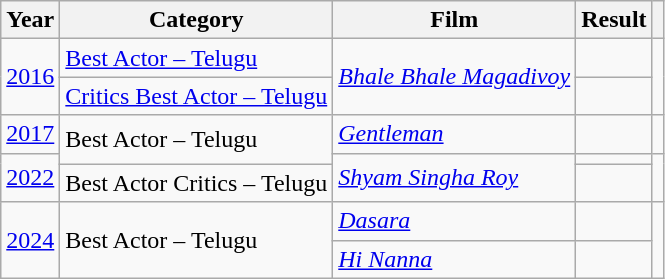<table class="wikitable sortable plainrowheaders">
<tr>
<th scope="col">Year</th>
<th scope="col">Category</th>
<th scope="col">Film</th>
<th scope="col">Result</th>
<th scope="col" class="unsortable"></th>
</tr>
<tr>
<td rowspan="2"><a href='#'>2016</a></td>
<td><a href='#'>Best Actor – Telugu</a></td>
<td rowspan="2"><em><a href='#'>Bhale Bhale Magadivoy</a></em></td>
<td></td>
<td rowspan="2"></td>
</tr>
<tr>
<td><a href='#'>Critics Best Actor – Telugu</a></td>
<td></td>
</tr>
<tr>
<td><a href='#'>2017</a></td>
<td rowspan="2">Best Actor – Telugu</td>
<td><em><a href='#'>Gentleman</a></em></td>
<td></td>
<td></td>
</tr>
<tr>
<td rowspan="2"><a href='#'>2022</a></td>
<td rowspan="2"><em><a href='#'>Shyam Singha Roy</a></em></td>
<td></td>
<td rowspan="2"></td>
</tr>
<tr>
<td>Best Actor Critics – Telugu</td>
<td></td>
</tr>
<tr>
<td rowspan="2"><a href='#'>2024</a></td>
<td rowspan="2">Best Actor – Telugu</td>
<td><em><a href='#'>Dasara</a></em></td>
<td></td>
<td rowspan="2"></td>
</tr>
<tr>
<td><em><a href='#'>Hi Nanna</a></em></td>
<td></td>
</tr>
</table>
